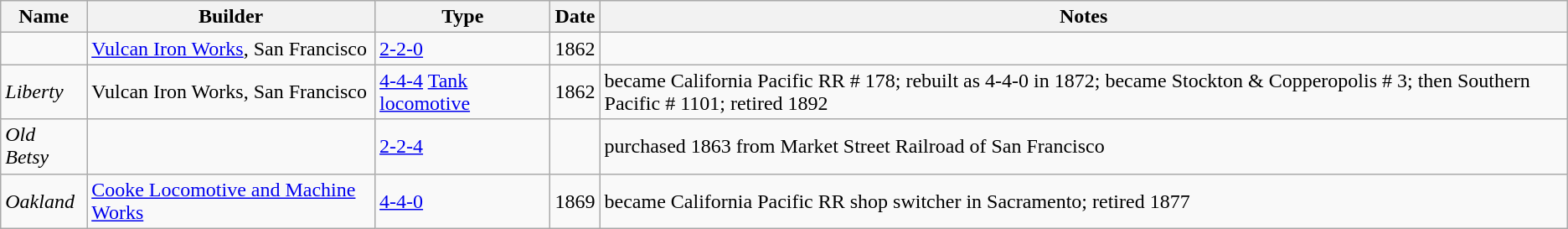<table class="wikitable">
<tr>
<th>Name</th>
<th>Builder</th>
<th>Type</th>
<th>Date</th>
<th>Notes</th>
</tr>
<tr>
<td></td>
<td><a href='#'>Vulcan Iron Works</a>, San Francisco</td>
<td><a href='#'>2-2-0</a></td>
<td>1862</td>
<td></td>
</tr>
<tr>
<td><em>Liberty</em></td>
<td>Vulcan Iron Works, San Francisco</td>
<td><a href='#'>4-4-4</a> <a href='#'>Tank locomotive</a></td>
<td>1862</td>
<td>became California Pacific RR # 178; rebuilt as 4-4-0 in 1872; became Stockton & Copperopolis # 3; then Southern Pacific # 1101; retired 1892</td>
</tr>
<tr>
<td><em>Old Betsy</em></td>
<td></td>
<td><a href='#'>2-2-4</a></td>
<td></td>
<td>purchased 1863 from Market Street Railroad of San Francisco</td>
</tr>
<tr>
<td><em>Oakland</em></td>
<td><a href='#'>Cooke Locomotive and Machine Works</a></td>
<td><a href='#'>4-4-0</a></td>
<td>1869</td>
<td>became California Pacific RR shop switcher in Sacramento; retired 1877</td>
</tr>
</table>
